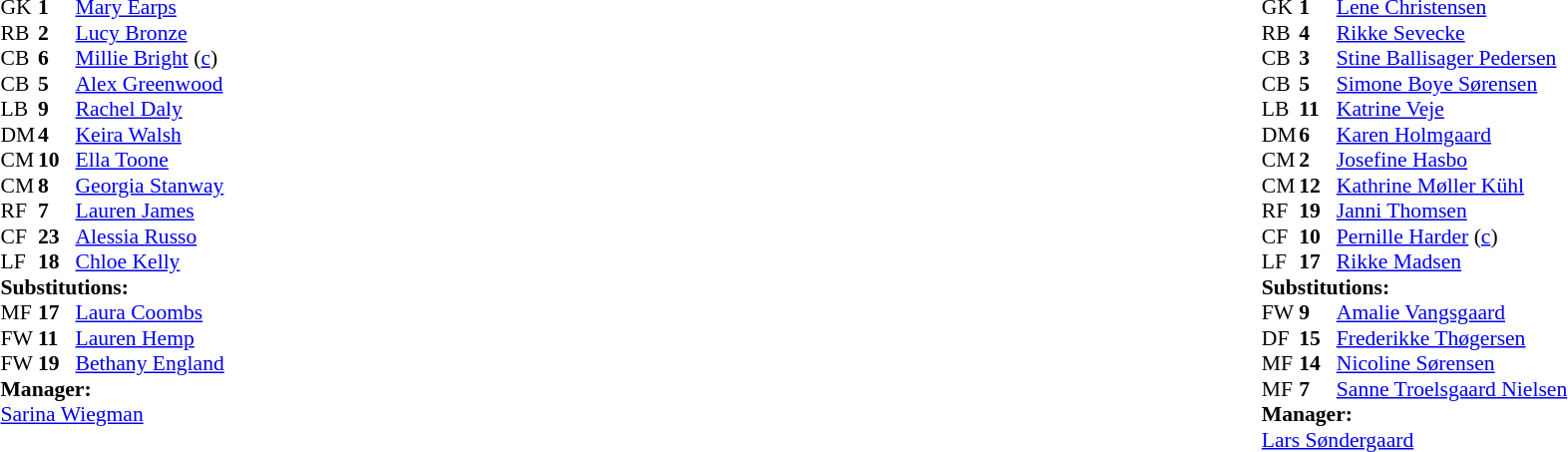<table width="100%">
<tr>
<td valign="top" width="40%"><br><table style="font-size:90%" cellspacing="0" cellpadding="0">
<tr>
<th width=25></th>
<th width=25></th>
</tr>
<tr>
<td>GK</td>
<td><strong>1</strong></td>
<td><a href='#'>Mary Earps</a></td>
</tr>
<tr>
<td>RB</td>
<td><strong>2</strong></td>
<td><a href='#'>Lucy Bronze</a></td>
</tr>
<tr>
<td>CB</td>
<td><strong>6</strong></td>
<td><a href='#'>Millie Bright</a> (<a href='#'>c</a>)</td>
</tr>
<tr>
<td>CB</td>
<td><strong>5</strong></td>
<td><a href='#'>Alex Greenwood</a></td>
</tr>
<tr>
<td>LB</td>
<td><strong>9</strong></td>
<td><a href='#'>Rachel Daly</a></td>
</tr>
<tr>
<td>DM</td>
<td><strong>4</strong></td>
<td><a href='#'>Keira Walsh</a></td>
<td></td>
<td></td>
</tr>
<tr>
<td>CM</td>
<td><strong>10</strong></td>
<td><a href='#'>Ella Toone</a></td>
<td></td>
<td></td>
</tr>
<tr>
<td>CM</td>
<td><strong>8</strong></td>
<td><a href='#'>Georgia Stanway</a></td>
</tr>
<tr>
<td>RF</td>
<td><strong>7</strong></td>
<td><a href='#'>Lauren James</a></td>
</tr>
<tr>
<td>CF</td>
<td><strong>23</strong></td>
<td><a href='#'>Alessia Russo</a></td>
<td></td>
<td></td>
</tr>
<tr>
<td>LF</td>
<td><strong>18</strong></td>
<td><a href='#'>Chloe Kelly</a></td>
</tr>
<tr>
<td colspan=3><strong>Substitutions:</strong></td>
</tr>
<tr>
<td>MF</td>
<td><strong>17</strong></td>
<td><a href='#'>Laura Coombs</a></td>
<td></td>
<td></td>
</tr>
<tr>
<td>FW</td>
<td><strong>11</strong></td>
<td><a href='#'>Lauren Hemp</a></td>
<td></td>
<td></td>
</tr>
<tr>
<td>FW</td>
<td><strong>19</strong></td>
<td><a href='#'>Bethany England</a></td>
<td></td>
<td></td>
</tr>
<tr>
<td colspan=3><strong>Manager:</strong></td>
</tr>
<tr>
<td colspan=3> <a href='#'>Sarina Wiegman</a></td>
</tr>
</table>
</td>
<td valign="top"></td>
<td valign="top" width="50%"><br><table style="font-size:90%; margin:auto" cellspacing="0" cellpadding="0">
<tr>
<th width=25></th>
<th width=25></th>
</tr>
<tr>
<td>GK</td>
<td><strong>1</strong></td>
<td><a href='#'>Lene Christensen</a></td>
</tr>
<tr>
<td>RB</td>
<td><strong>4</strong></td>
<td><a href='#'>Rikke Sevecke</a></td>
</tr>
<tr>
<td>CB</td>
<td><strong>3</strong></td>
<td><a href='#'>Stine Ballisager Pedersen</a></td>
<td></td>
<td></td>
</tr>
<tr>
<td>CB</td>
<td><strong>5</strong></td>
<td><a href='#'>Simone Boye Sørensen</a></td>
</tr>
<tr>
<td>LB</td>
<td><strong>11</strong></td>
<td><a href='#'>Katrine Veje</a></td>
</tr>
<tr>
<td>DM</td>
<td><strong>6</strong></td>
<td><a href='#'>Karen Holmgaard</a></td>
<td></td>
<td></td>
</tr>
<tr>
<td>CM</td>
<td><strong>2</strong></td>
<td><a href='#'>Josefine Hasbo</a></td>
<td></td>
<td></td>
</tr>
<tr>
<td>CM</td>
<td><strong>12</strong></td>
<td><a href='#'>Kathrine Møller Kühl</a></td>
</tr>
<tr>
<td>RF</td>
<td><strong>19</strong></td>
<td><a href='#'>Janni Thomsen</a></td>
</tr>
<tr>
<td>CF</td>
<td><strong>10</strong></td>
<td><a href='#'>Pernille Harder</a> (<a href='#'>c</a>)</td>
</tr>
<tr>
<td>LF</td>
<td><strong>17</strong></td>
<td><a href='#'>Rikke Madsen</a></td>
<td></td>
<td></td>
</tr>
<tr>
<td colspan=3><strong>Substitutions:</strong></td>
</tr>
<tr>
<td>FW</td>
<td><strong>9</strong></td>
<td><a href='#'>Amalie Vangsgaard</a></td>
<td></td>
<td></td>
</tr>
<tr>
<td>DF</td>
<td><strong>15</strong></td>
<td><a href='#'>Frederikke Thøgersen</a></td>
<td></td>
<td></td>
</tr>
<tr>
<td>MF</td>
<td><strong>14</strong></td>
<td><a href='#'>Nicoline Sørensen</a></td>
<td></td>
<td></td>
</tr>
<tr>
<td>MF</td>
<td><strong>7</strong></td>
<td><a href='#'>Sanne Troelsgaard Nielsen</a></td>
<td></td>
<td></td>
</tr>
<tr>
<td colspan=3><strong>Manager:</strong></td>
</tr>
<tr>
<td colspan=3><a href='#'>Lars Søndergaard</a></td>
</tr>
</table>
</td>
</tr>
</table>
